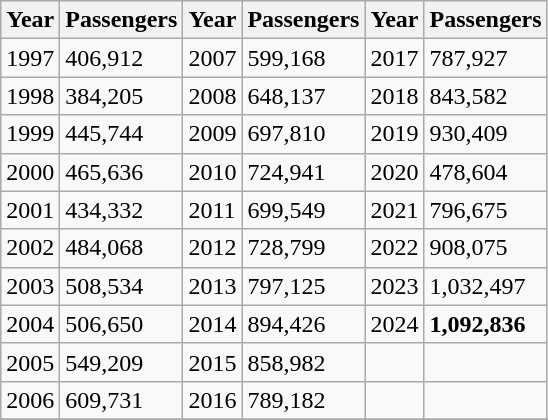<table class="wikitable">
<tr>
<th>Year</th>
<th>Passengers</th>
<th>Year</th>
<th>Passengers</th>
<th>Year</th>
<th>Passengers</th>
</tr>
<tr>
<td>1997</td>
<td>406,912</td>
<td>2007</td>
<td>599,168</td>
<td>2017</td>
<td>787,927</td>
</tr>
<tr>
<td>1998</td>
<td>384,205</td>
<td>2008</td>
<td>648,137</td>
<td>2018</td>
<td>843,582</td>
</tr>
<tr>
<td>1999</td>
<td>445,744</td>
<td>2009</td>
<td>697,810</td>
<td>2019</td>
<td>930,409</td>
</tr>
<tr>
<td>2000</td>
<td>465,636</td>
<td>2010</td>
<td>724,941</td>
<td>2020</td>
<td>478,604</td>
</tr>
<tr>
<td>2001</td>
<td>434,332</td>
<td>2011</td>
<td>699,549</td>
<td>2021</td>
<td>796,675</td>
</tr>
<tr>
<td>2002</td>
<td>484,068</td>
<td>2012</td>
<td>728,799</td>
<td>2022</td>
<td>908,075</td>
</tr>
<tr>
<td>2003</td>
<td>508,534</td>
<td>2013</td>
<td>797,125</td>
<td>2023</td>
<td>1,032,497</td>
</tr>
<tr>
<td>2004</td>
<td>506,650</td>
<td>2014</td>
<td>894,426</td>
<td>2024</td>
<td><strong>1,092,836</strong></td>
</tr>
<tr>
<td>2005</td>
<td>549,209</td>
<td>2015</td>
<td>858,982</td>
<td></td>
<td></td>
</tr>
<tr>
<td>2006</td>
<td>609,731</td>
<td>2016</td>
<td>789,182</td>
<td></td>
<td></td>
</tr>
<tr>
</tr>
</table>
